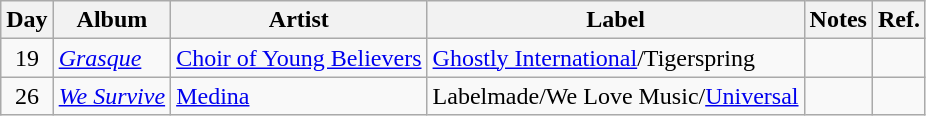<table class="wikitable">
<tr>
<th>Day</th>
<th>Album</th>
<th>Artist</th>
<th>Label</th>
<th>Notes</th>
<th>Ref.</th>
</tr>
<tr>
<td rowspan="1" style="text-align:center;">19</td>
<td><em><a href='#'>Grasque</a></em></td>
<td><a href='#'>Choir of Young Believers</a></td>
<td><a href='#'>Ghostly International</a>/Tigerspring</td>
<td></td>
<td style="text-align:center;"></td>
</tr>
<tr>
<td rowspan="1" style="text-align:center;">26</td>
<td><em><a href='#'>We Survive</a></em></td>
<td><a href='#'>Medina</a></td>
<td>Labelmade/We Love Music/<a href='#'>Universal</a></td>
<td></td>
<td style="text-align:center;"></td>
</tr>
</table>
